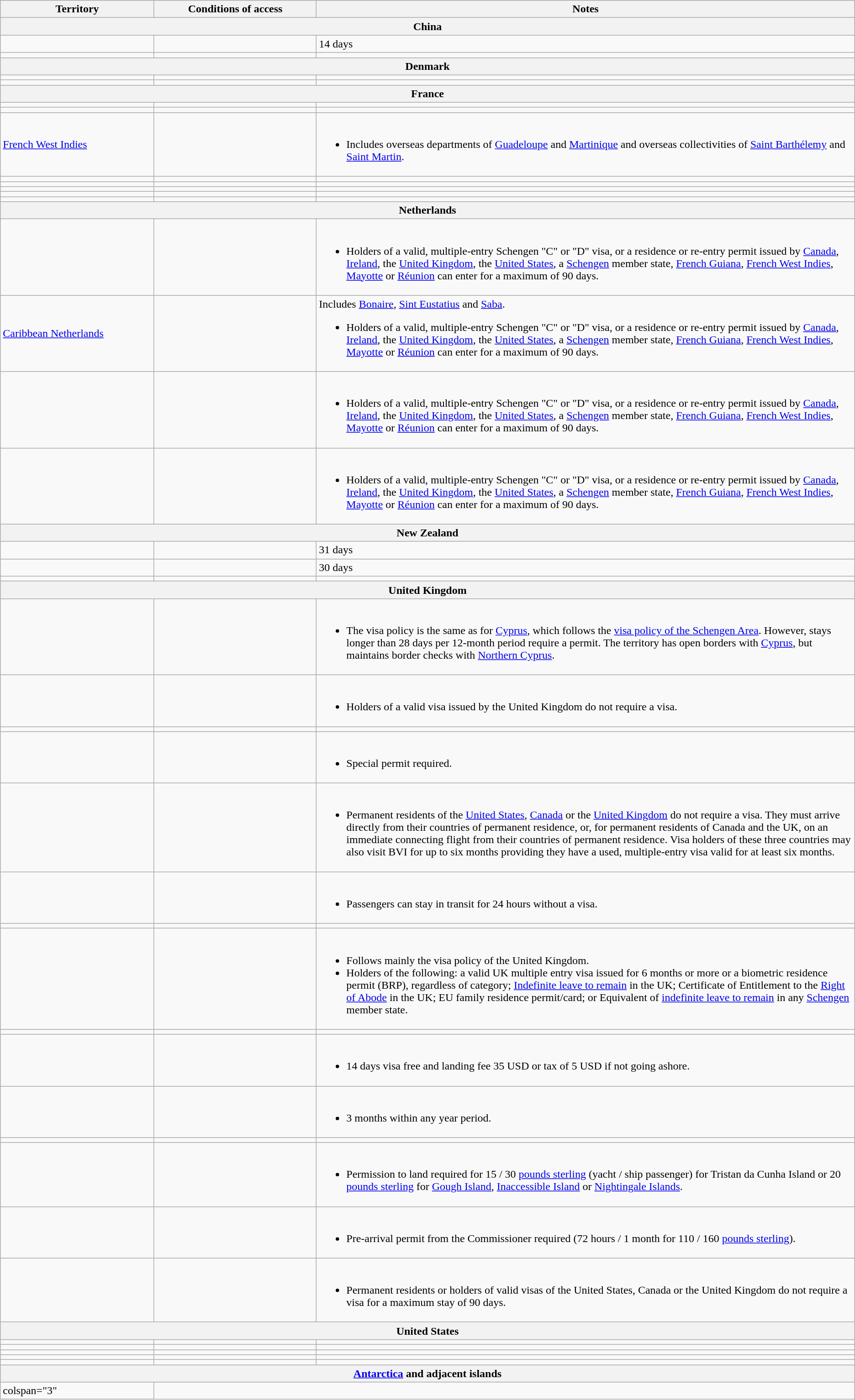<table class="wikitable" style="text-align: left; table-layout: fixed;">
<tr>
<th width="18%">Territory</th>
<th width="19%">Conditions of access</th>
<th>Notes</th>
</tr>
<tr>
<th colspan="3">China</th>
</tr>
<tr>
<td></td>
<td></td>
<td>14 days</td>
</tr>
<tr>
<td></td>
<td></td>
<td></td>
</tr>
<tr>
<th colspan="3">Denmark</th>
</tr>
<tr>
<td></td>
<td></td>
<td></td>
</tr>
<tr>
<td></td>
<td></td>
<td></td>
</tr>
<tr>
<th colspan="3">France</th>
</tr>
<tr>
<td></td>
<td></td>
<td></td>
</tr>
<tr>
<td></td>
<td></td>
<td></td>
</tr>
<tr>
<td> <a href='#'>French West Indies</a></td>
<td></td>
<td><br><ul><li>Includes overseas departments of <a href='#'>Guadeloupe</a> and <a href='#'>Martinique</a> and overseas collectivities of <a href='#'>Saint Barthélemy</a> and <a href='#'>Saint Martin</a>.</li></ul></td>
</tr>
<tr>
<td></td>
<td></td>
<td></td>
</tr>
<tr>
<td></td>
<td></td>
<td></td>
</tr>
<tr>
<td></td>
<td></td>
<td></td>
</tr>
<tr>
<td></td>
<td></td>
<td></td>
</tr>
<tr>
<td></td>
<td></td>
<td></td>
</tr>
<tr>
<th colspan="3">Netherlands</th>
</tr>
<tr>
<td></td>
<td></td>
<td><br><ul><li>Holders of a valid, multiple-entry Schengen "C" or "D" visa, or a residence or re-entry permit issued by <a href='#'>Canada</a>, <a href='#'>Ireland</a>, the <a href='#'>United Kingdom</a>, the <a href='#'>United States</a>, a <a href='#'>Schengen</a> member state, <a href='#'>French Guiana</a>, <a href='#'>French West Indies</a>, <a href='#'>Mayotte</a> or <a href='#'>Réunion</a> can enter for a maximum of 90 days.</li></ul></td>
</tr>
<tr>
<td> <a href='#'>Caribbean Netherlands</a></td>
<td></td>
<td>Includes <a href='#'>Bonaire</a>, <a href='#'>Sint Eustatius</a> and <a href='#'>Saba</a>.<br><ul><li>Holders of a valid, multiple-entry Schengen "C" or "D" visa, or a residence or re-entry permit issued by <a href='#'>Canada</a>, <a href='#'>Ireland</a>, the <a href='#'>United Kingdom</a>, the <a href='#'>United States</a>, a <a href='#'>Schengen</a> member state, <a href='#'>French Guiana</a>, <a href='#'>French West Indies</a>, <a href='#'>Mayotte</a> or <a href='#'>Réunion</a> can enter for a maximum of 90 days.</li></ul></td>
</tr>
<tr>
<td></td>
<td></td>
<td><br><ul><li>Holders of a valid, multiple-entry Schengen "C" or "D" visa, or a residence or re-entry permit issued by <a href='#'>Canada</a>, <a href='#'>Ireland</a>, the <a href='#'>United Kingdom</a>, the <a href='#'>United States</a>, a <a href='#'>Schengen</a> member state, <a href='#'>French Guiana</a>, <a href='#'>French West Indies</a>, <a href='#'>Mayotte</a> or <a href='#'>Réunion</a> can enter for a maximum of 90 days.</li></ul></td>
</tr>
<tr>
<td></td>
<td></td>
<td><br><ul><li>Holders of a valid, multiple-entry Schengen "C" or "D" visa, or a residence or re-entry permit issued by <a href='#'>Canada</a>, <a href='#'>Ireland</a>, the <a href='#'>United Kingdom</a>, the <a href='#'>United States</a>, a <a href='#'>Schengen</a> member state, <a href='#'>French Guiana</a>, <a href='#'>French West Indies</a>, <a href='#'>Mayotte</a> or <a href='#'>Réunion</a> can enter for a maximum of 90 days.</li></ul></td>
</tr>
<tr>
<th colspan="3">New Zealand</th>
</tr>
<tr>
<td></td>
<td></td>
<td>31 days</td>
</tr>
<tr>
<td></td>
<td></td>
<td>30 days</td>
</tr>
<tr>
<td></td>
<td></td>
<td></td>
</tr>
<tr>
<th colspan="3">United Kingdom</th>
</tr>
<tr>
<td></td>
<td></td>
<td><br><ul><li>The visa policy is the same as for <a href='#'>Cyprus</a>, which follows the <a href='#'>visa policy of the Schengen Area</a>. However, stays longer than 28 days per 12-month period require a permit. The territory has open borders with <a href='#'>Cyprus</a>, but maintains border checks with <a href='#'>Northern Cyprus</a>.</li></ul></td>
</tr>
<tr>
<td></td>
<td></td>
<td><br><ul><li>Holders of a valid visa issued by the United Kingdom do not require a visa.</li></ul></td>
</tr>
<tr>
<td></td>
<td></td>
<td></td>
</tr>
<tr>
<td></td>
<td></td>
<td><br><ul><li>Special permit required.</li></ul></td>
</tr>
<tr>
<td></td>
<td></td>
<td><br><ul><li>Permanent residents of the <a href='#'>United States</a>, <a href='#'>Canada</a> or the <a href='#'>United Kingdom</a> do not require a visa. They must arrive directly from their countries of permanent residence, or, for permanent residents of Canada and the UK, on an immediate connecting flight from their countries of permanent residence. Visa holders of these three countries may also visit BVI for up to six months providing they have a used, multiple-entry visa valid for at least six months.</li></ul></td>
</tr>
<tr>
<td></td>
<td></td>
<td><br><ul><li>Passengers can stay in transit for 24 hours without a visa.</li></ul></td>
</tr>
<tr>
<td></td>
<td></td>
<td></td>
</tr>
<tr>
<td></td>
<td></td>
<td><br><ul><li>Follows mainly the visa policy of the United Kingdom.</li><li>Holders of the following: a valid UK multiple entry visa issued for 6 months or more or a biometric residence permit (BRP), regardless of category; <a href='#'>Indefinite leave to remain</a> in the UK; Certificate of Entitlement to the <a href='#'>Right of Abode</a> in the UK; EU family residence permit/card; or Equivalent of <a href='#'>indefinite leave to remain</a> in any <a href='#'>Schengen</a> member state.</li></ul></td>
</tr>
<tr>
<td></td>
<td></td>
<td></td>
</tr>
<tr>
<td></td>
<td></td>
<td><br><ul><li>14 days visa free and landing fee 35 USD or tax of 5 USD if not going ashore.</li></ul></td>
</tr>
<tr>
<td></td>
<td></td>
<td><br><ul><li>3 months within any year period.</li></ul></td>
</tr>
<tr>
<td></td>
<td></td>
<td></td>
</tr>
<tr>
<td></td>
<td></td>
<td><br><ul><li>Permission to land required for 15 / 30 <a href='#'>pounds sterling</a> (yacht / ship passenger) for Tristan da Cunha Island or 20 <a href='#'>pounds sterling</a> for <a href='#'>Gough Island</a>, <a href='#'>Inaccessible Island</a> or <a href='#'>Nightingale Islands</a>.</li></ul></td>
</tr>
<tr>
<td></td>
<td></td>
<td><br><ul><li>Pre-arrival permit from the Commissioner required (72 hours / 1 month for 110 / 160 <a href='#'>pounds sterling</a>).</li></ul></td>
</tr>
<tr>
<td></td>
<td></td>
<td><br><ul><li>Permanent residents or holders of valid visas of the United States, Canada or the United Kingdom do not require a visa for a maximum stay of 90 days.</li></ul></td>
</tr>
<tr>
<th colspan="3">United States</th>
</tr>
<tr>
<td></td>
<td></td>
<td></td>
</tr>
<tr>
<td></td>
<td></td>
<td></td>
</tr>
<tr>
<td></td>
<td></td>
<td></td>
</tr>
<tr>
<td></td>
<td></td>
<td></td>
</tr>
<tr>
<td></td>
<td></td>
<td></td>
</tr>
<tr>
<th colspan="3"><a href='#'>Antarctica</a> and adjacent islands</th>
</tr>
<tr>
<td>colspan="3" </td>
</tr>
<tr>
</tr>
</table>
